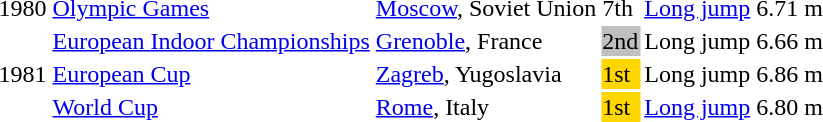<table>
<tr>
<td>1980</td>
<td><a href='#'>Olympic Games</a></td>
<td><a href='#'>Moscow</a>, Soviet Union</td>
<td>7th</td>
<td><a href='#'>Long jump</a></td>
<td>6.71 m</td>
</tr>
<tr>
<td rowspan=3>1981</td>
<td><a href='#'>European Indoor Championships</a></td>
<td><a href='#'>Grenoble</a>, France</td>
<td bgcolor=silver>2nd</td>
<td>Long jump</td>
<td>6.66 m</td>
</tr>
<tr>
<td><a href='#'>European Cup</a></td>
<td><a href='#'>Zagreb</a>, Yugoslavia</td>
<td bgcolor=gold>1st</td>
<td>Long jump</td>
<td>6.86 m</td>
</tr>
<tr>
<td><a href='#'>World Cup</a></td>
<td><a href='#'>Rome</a>, Italy</td>
<td bgcolor=gold>1st</td>
<td><a href='#'>Long jump</a></td>
<td>6.80 m</td>
</tr>
</table>
